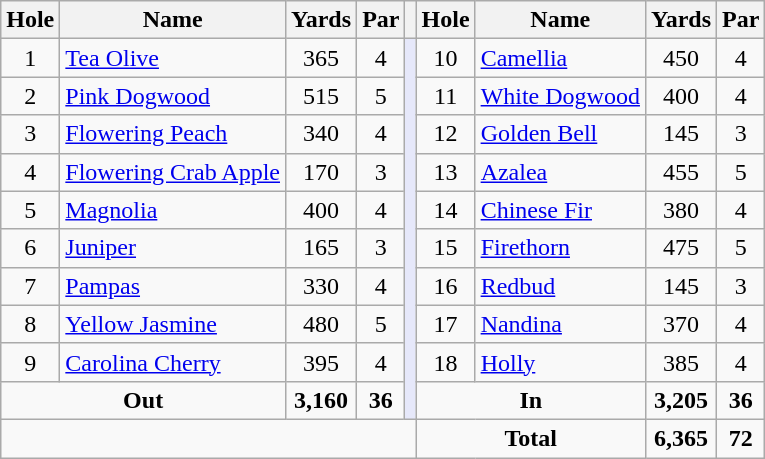<table class="wikitable" style="text-align:center; font-size:100%;">
<tr>
<th>Hole</th>
<th>Name</th>
<th>Yards</th>
<th>Par</th>
<th></th>
<th>Hole</th>
<th>Name</th>
<th>Yards</th>
<th>Par</th>
</tr>
<tr>
<td>1</td>
<td align=left><a href='#'>Tea Olive</a></td>
<td>365</td>
<td>4</td>
<td rowspan=10 style="background:#E6E8FA;"></td>
<td>10</td>
<td align=left><a href='#'>Camellia</a></td>
<td>450</td>
<td>4</td>
</tr>
<tr>
<td>2</td>
<td align=left><a href='#'>Pink Dogwood</a></td>
<td>515</td>
<td>5</td>
<td>11</td>
<td align=left><a href='#'>White Dogwood</a></td>
<td>400</td>
<td>4</td>
</tr>
<tr>
<td>3</td>
<td align=left><a href='#'>Flowering Peach</a></td>
<td>340</td>
<td>4</td>
<td>12</td>
<td align=left><a href='#'>Golden Bell</a></td>
<td>145</td>
<td>3</td>
</tr>
<tr>
<td>4</td>
<td align=left><a href='#'>Flowering Crab Apple</a></td>
<td>170</td>
<td>3</td>
<td>13</td>
<td align=left><a href='#'>Azalea</a></td>
<td>455</td>
<td>5</td>
</tr>
<tr>
<td>5</td>
<td align=left><a href='#'>Magnolia</a></td>
<td>400</td>
<td>4</td>
<td>14</td>
<td align=left><a href='#'>Chinese Fir</a></td>
<td>380</td>
<td>4</td>
</tr>
<tr>
<td>6</td>
<td align=left><a href='#'>Juniper</a></td>
<td>165</td>
<td>3</td>
<td>15</td>
<td align=left><a href='#'>Firethorn</a></td>
<td>475</td>
<td>5</td>
</tr>
<tr>
<td>7</td>
<td align=left><a href='#'>Pampas</a></td>
<td>330</td>
<td>4</td>
<td>16</td>
<td align=left><a href='#'>Redbud</a></td>
<td>145</td>
<td>3</td>
</tr>
<tr>
<td>8</td>
<td align=left><a href='#'>Yellow Jasmine</a></td>
<td>480</td>
<td>5</td>
<td>17</td>
<td align=left><a href='#'>Nandina</a></td>
<td>370</td>
<td>4</td>
</tr>
<tr>
<td>9</td>
<td align=left><a href='#'>Carolina Cherry</a></td>
<td>395</td>
<td>4</td>
<td>18</td>
<td align=left><a href='#'>Holly</a></td>
<td>385</td>
<td>4</td>
</tr>
<tr>
<td colspan=2><strong>Out</strong></td>
<td><strong>3,160</strong></td>
<td><strong>36</strong></td>
<td colspan=2><strong>In</strong></td>
<td><strong>3,205</strong></td>
<td><strong>36</strong></td>
</tr>
<tr>
<td colspan=5 align=left></td>
<td colspan=2><strong>Total</strong></td>
<td><strong>6,365</strong></td>
<td><strong>72</strong></td>
</tr>
</table>
